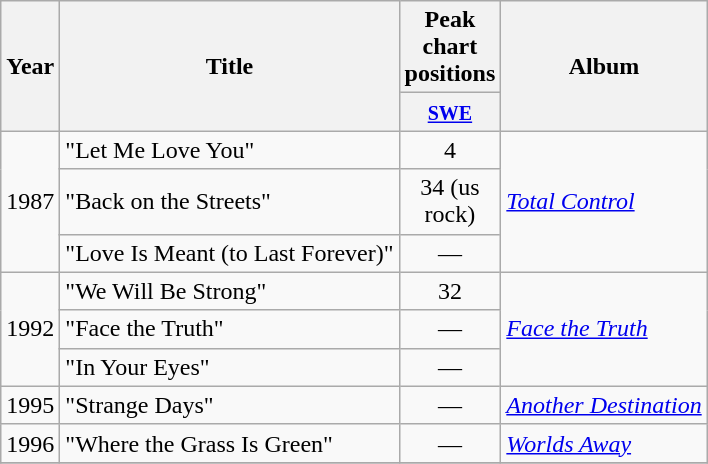<table class="wikitable">
<tr>
<th rowspan="2">Year</th>
<th rowspan="2"><strong>Title</strong></th>
<th colspan="1"><strong>Peak chart positions</strong></th>
<th rowspan="2"><strong>Album</strong></th>
</tr>
<tr>
<th width="30"><small><a href='#'>SWE</a></small><br></th>
</tr>
<tr>
<td rowspan="3">1987</td>
<td align="left">"Let Me Love You"</td>
<td align="center">4</td>
<td rowspan="3"><em><a href='#'>Total Control</a></em></td>
</tr>
<tr>
<td align="left">"Back on the Streets"</td>
<td align="center">34 (us rock)</td>
</tr>
<tr>
<td align="left">"Love Is Meant (to Last Forever)"</td>
<td align="center">—</td>
</tr>
<tr>
<td rowspan="3">1992</td>
<td align="left">"We Will Be Strong"</td>
<td align="center">32</td>
<td rowspan="3"><em><a href='#'>Face the Truth</a></em></td>
</tr>
<tr>
<td align="left">"Face the Truth"</td>
<td align="center">—</td>
</tr>
<tr>
<td align="left">"In Your Eyes"</td>
<td align="center">—</td>
</tr>
<tr>
<td>1995</td>
<td align="left">"Strange Days"</td>
<td align="center">—</td>
<td align="left"><em><a href='#'>Another Destination</a></em></td>
</tr>
<tr>
<td>1996</td>
<td align="left">"Where the Grass Is Green"</td>
<td align="center">—</td>
<td align="left"><em><a href='#'>Worlds Away</a></em></td>
</tr>
<tr>
</tr>
</table>
